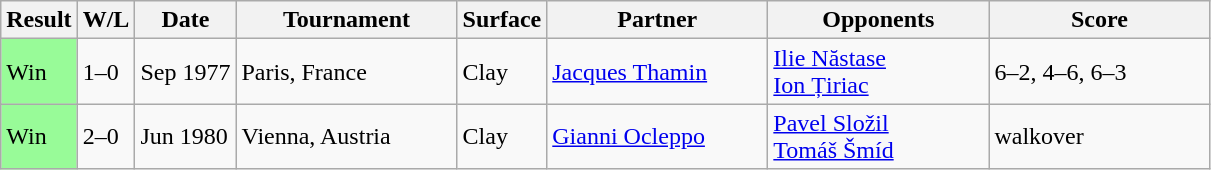<table class="sortable wikitable">
<tr>
<th style="width:40px">Result</th>
<th style="width:30px" class="unsortable">W/L</th>
<th style="width:60px">Date</th>
<th style="width:140px">Tournament</th>
<th style="width:50px">Surface</th>
<th style="width:140px">Partner</th>
<th style="width:140px">Opponents</th>
<th style="width:140px" class="unsortable">Score</th>
</tr>
<tr>
<td style="background:#98fb98;">Win</td>
<td>1–0</td>
<td>Sep 1977</td>
<td>Paris, France</td>
<td>Clay</td>
<td> <a href='#'>Jacques Thamin</a></td>
<td> <a href='#'>Ilie Năstase</a> <br>  <a href='#'>Ion Țiriac</a></td>
<td>6–2, 4–6, 6–3</td>
</tr>
<tr>
<td style="background:#98fb98;">Win</td>
<td>2–0</td>
<td>Jun 1980</td>
<td>Vienna, Austria</td>
<td>Clay</td>
<td> <a href='#'>Gianni Ocleppo</a></td>
<td> <a href='#'>Pavel Složil</a> <br>  <a href='#'>Tomáš Šmíd</a></td>
<td>walkover</td>
</tr>
</table>
